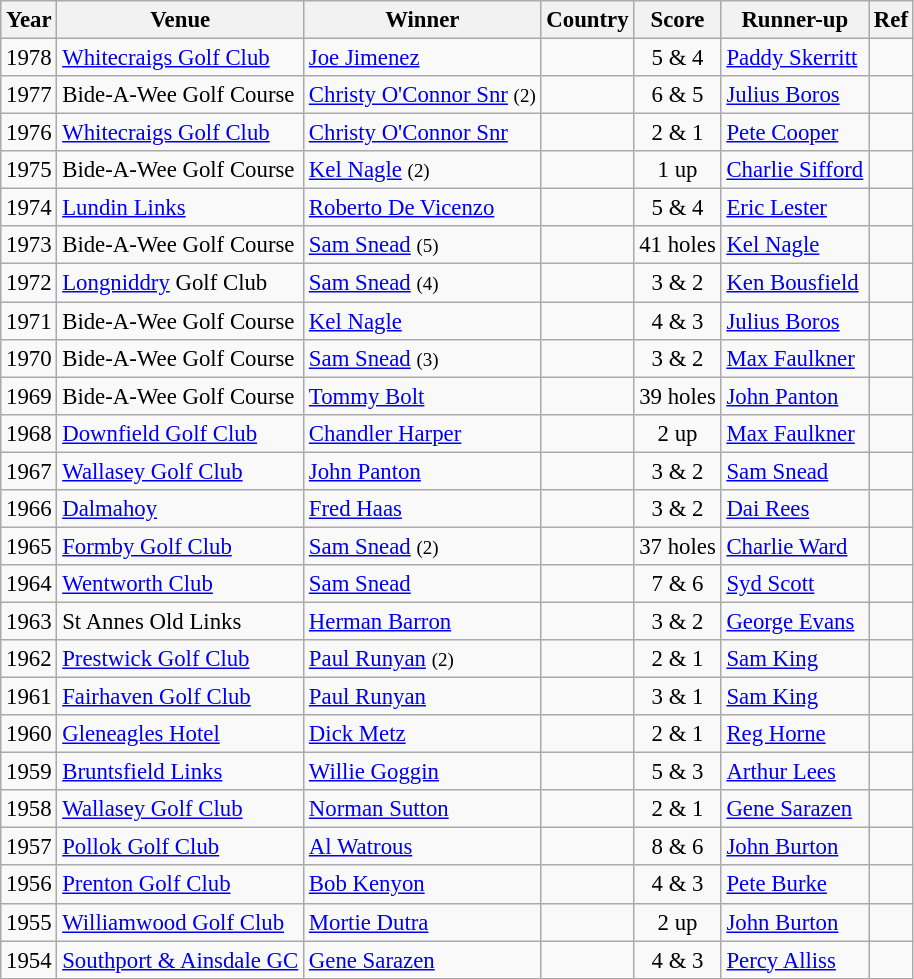<table class="wikitable" style="font-size: 95%;">
<tr>
<th>Year</th>
<th>Venue</th>
<th>Winner</th>
<th>Country</th>
<th>Score</th>
<th>Runner-up</th>
<th>Ref</th>
</tr>
<tr>
<td>1978</td>
<td><a href='#'>Whitecraigs Golf Club</a></td>
<td><a href='#'>Joe Jimenez</a></td>
<td></td>
<td align=center>5 & 4</td>
<td> <a href='#'>Paddy Skerritt</a></td>
<td></td>
</tr>
<tr>
<td>1977</td>
<td>Bide-A-Wee Golf Course</td>
<td><a href='#'>Christy O'Connor Snr</a> <small>(2)</small></td>
<td></td>
<td align=center>6 & 5</td>
<td> <a href='#'>Julius Boros</a></td>
<td></td>
</tr>
<tr>
<td>1976</td>
<td><a href='#'>Whitecraigs Golf Club</a></td>
<td><a href='#'>Christy O'Connor Snr</a></td>
<td></td>
<td align=center>2 & 1</td>
<td> <a href='#'>Pete Cooper</a></td>
<td></td>
</tr>
<tr>
<td>1975</td>
<td>Bide-A-Wee Golf Course</td>
<td><a href='#'>Kel Nagle</a> <small>(2)</small></td>
<td></td>
<td align=center>1 up</td>
<td> <a href='#'>Charlie Sifford</a></td>
<td></td>
</tr>
<tr>
<td>1974</td>
<td><a href='#'>Lundin Links</a></td>
<td><a href='#'>Roberto De Vicenzo</a></td>
<td></td>
<td align=center>5 & 4</td>
<td> <a href='#'>Eric Lester</a></td>
<td></td>
</tr>
<tr>
<td>1973</td>
<td>Bide-A-Wee Golf Course</td>
<td><a href='#'>Sam Snead</a> <small>(5)</small></td>
<td></td>
<td align=center>41 holes</td>
<td> <a href='#'>Kel Nagle</a></td>
<td></td>
</tr>
<tr>
<td>1972</td>
<td><a href='#'>Longniddry</a> Golf Club</td>
<td><a href='#'>Sam Snead</a> <small>(4)</small></td>
<td></td>
<td align=center>3 & 2</td>
<td> <a href='#'>Ken Bousfield</a></td>
<td></td>
</tr>
<tr>
<td>1971</td>
<td>Bide-A-Wee Golf Course</td>
<td><a href='#'>Kel Nagle</a></td>
<td></td>
<td align=center>4 & 3</td>
<td> <a href='#'>Julius Boros</a></td>
<td></td>
</tr>
<tr>
<td>1970</td>
<td>Bide-A-Wee Golf Course</td>
<td><a href='#'>Sam Snead</a> <small>(3)</small></td>
<td></td>
<td align=center>3 & 2</td>
<td> <a href='#'>Max Faulkner</a></td>
<td></td>
</tr>
<tr>
<td>1969</td>
<td>Bide-A-Wee Golf Course</td>
<td><a href='#'>Tommy Bolt</a></td>
<td></td>
<td align=center>39 holes</td>
<td> <a href='#'>John Panton</a></td>
<td></td>
</tr>
<tr>
<td>1968</td>
<td><a href='#'>Downfield Golf Club</a></td>
<td><a href='#'>Chandler Harper</a></td>
<td></td>
<td align=center>2 up</td>
<td> <a href='#'>Max Faulkner</a></td>
<td></td>
</tr>
<tr>
<td>1967</td>
<td><a href='#'>Wallasey Golf Club</a></td>
<td><a href='#'>John Panton</a></td>
<td></td>
<td align=center>3 & 2</td>
<td> <a href='#'>Sam Snead</a></td>
<td></td>
</tr>
<tr>
<td>1966</td>
<td><a href='#'>Dalmahoy</a></td>
<td><a href='#'>Fred Haas</a></td>
<td></td>
<td align=center>3 & 2</td>
<td> <a href='#'>Dai Rees</a></td>
<td></td>
</tr>
<tr>
<td>1965</td>
<td><a href='#'>Formby Golf Club</a></td>
<td><a href='#'>Sam Snead</a> <small>(2)</small></td>
<td></td>
<td align=center>37 holes</td>
<td> <a href='#'>Charlie Ward</a></td>
<td></td>
</tr>
<tr>
<td>1964</td>
<td><a href='#'>Wentworth Club</a></td>
<td><a href='#'>Sam Snead</a></td>
<td></td>
<td align=center>7 & 6</td>
<td> <a href='#'>Syd Scott</a></td>
<td></td>
</tr>
<tr>
<td>1963</td>
<td>St Annes Old Links</td>
<td><a href='#'>Herman Barron</a></td>
<td></td>
<td align=center>3 & 2</td>
<td> <a href='#'>George Evans</a></td>
<td></td>
</tr>
<tr>
<td>1962</td>
<td><a href='#'>Prestwick Golf Club</a></td>
<td><a href='#'>Paul Runyan</a> <small>(2)</small></td>
<td></td>
<td align=center>2 & 1</td>
<td> <a href='#'>Sam King</a></td>
<td></td>
</tr>
<tr>
<td>1961</td>
<td><a href='#'>Fairhaven Golf Club</a></td>
<td><a href='#'>Paul Runyan</a></td>
<td></td>
<td align=center>3 & 1</td>
<td> <a href='#'>Sam King</a></td>
<td></td>
</tr>
<tr>
<td>1960</td>
<td><a href='#'>Gleneagles Hotel</a></td>
<td><a href='#'>Dick Metz</a></td>
<td></td>
<td align=center>2 & 1</td>
<td> <a href='#'>Reg Horne</a></td>
<td></td>
</tr>
<tr>
<td>1959</td>
<td><a href='#'>Bruntsfield Links</a></td>
<td><a href='#'>Willie Goggin</a></td>
<td></td>
<td align=center>5 & 3</td>
<td> <a href='#'>Arthur Lees</a></td>
<td></td>
</tr>
<tr>
<td>1958</td>
<td><a href='#'>Wallasey Golf Club</a></td>
<td><a href='#'>Norman Sutton</a></td>
<td></td>
<td align=center>2 & 1</td>
<td> <a href='#'>Gene Sarazen</a></td>
<td></td>
</tr>
<tr>
<td>1957</td>
<td><a href='#'>Pollok Golf Club</a></td>
<td><a href='#'>Al Watrous</a></td>
<td></td>
<td align=center>8 & 6</td>
<td> <a href='#'>John Burton</a></td>
<td></td>
</tr>
<tr>
<td>1956</td>
<td><a href='#'>Prenton Golf Club</a></td>
<td><a href='#'>Bob Kenyon</a></td>
<td></td>
<td align=center>4 & 3</td>
<td> <a href='#'>Pete Burke</a></td>
<td></td>
</tr>
<tr>
<td>1955</td>
<td><a href='#'>Williamwood Golf Club</a></td>
<td><a href='#'>Mortie Dutra</a></td>
<td></td>
<td align=center>2 up</td>
<td> <a href='#'>John Burton</a></td>
<td></td>
</tr>
<tr>
<td>1954</td>
<td><a href='#'>Southport & Ainsdale GC</a></td>
<td><a href='#'>Gene Sarazen</a></td>
<td></td>
<td align=center>4 & 3</td>
<td> <a href='#'>Percy Alliss</a></td>
<td></td>
</tr>
</table>
